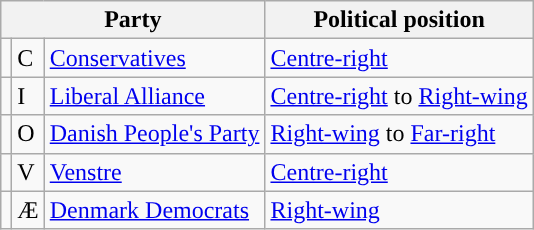<table class="wikitable">
<tr>
<th colspan="3">Party</th>
<th>Political position</th>
</tr>
<tr>
<td></td>
<td>C</td>
<td><a href='#'>Conservatives</a></td>
<td><a href='#'>Centre-right</a></td>
</tr>
<tr>
<td></td>
<td>I</td>
<td><a href='#'>Liberal Alliance</a></td>
<td><a href='#'>Centre-right</a> to <a href='#'>Right-wing</a></td>
</tr>
<tr>
<td></td>
<td>O</td>
<td><a href='#'>Danish People's Party</a></td>
<td><a href='#'>Right-wing</a> to  <a href='#'>Far-right</a></td>
</tr>
<tr>
<td></td>
<td>V</td>
<td><a href='#'>Venstre</a></td>
<td><a href='#'>Centre-right</a></td>
</tr>
<tr>
<td></td>
<td>Æ</td>
<td><a href='#'>Denmark Democrats</a></td>
<td><a href='#'>Right-wing</a></td>
</tr>
</table>
